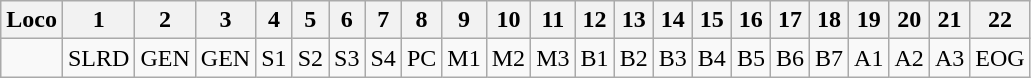<table class="wikitable">
<tr>
<th rowspan="1">Loco</th>
<th rowspan="1">1</th>
<th>2</th>
<th rowspan="1">3</th>
<th rowspan="1">4</th>
<th rowspan="1">5</th>
<th rowspan="1">6</th>
<th rowspan="1">7</th>
<th rowspan="1">8</th>
<th>9</th>
<th>10</th>
<th rowspan="1">11</th>
<th>12</th>
<th rowspan="1">13</th>
<th rowspan="1">14</th>
<th rowspan="1">15</th>
<th rowspan="1">16</th>
<th rowspan="1">17</th>
<th rowspan="1">18</th>
<th rowspan="1">19</th>
<th rowspan="1">20</th>
<th rowspan="1">21</th>
<th rowspan="1">22</th>
</tr>
<tr>
<td></td>
<td>SLRD</td>
<td>GEN</td>
<td>GEN</td>
<td>S1</td>
<td>S2</td>
<td>S3</td>
<td>S4</td>
<td>PC</td>
<td>M1</td>
<td>M2</td>
<td>M3</td>
<td>B1</td>
<td>B2</td>
<td>B3</td>
<td>B4</td>
<td>B5</td>
<td>B6</td>
<td>B7</td>
<td>A1</td>
<td>A2</td>
<td>A3</td>
<td>EOG</td>
</tr>
</table>
